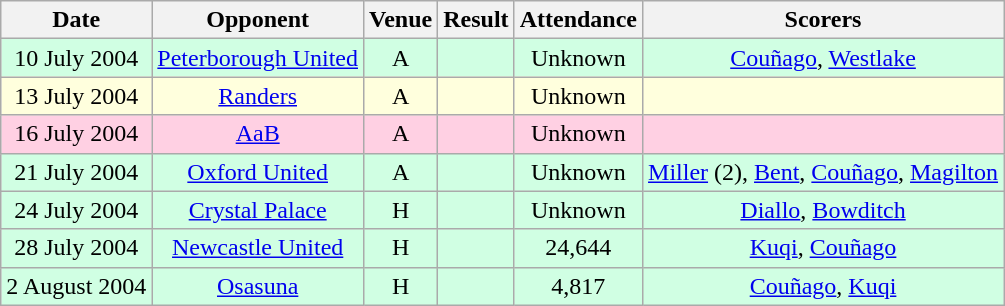<table class="wikitable sortable" style="font-size:100%; text-align:center">
<tr>
<th>Date</th>
<th>Opponent</th>
<th>Venue</th>
<th>Result</th>
<th>Attendance</th>
<th>Scorers</th>
</tr>
<tr style="background-color: #d0ffe3;">
<td>10 July 2004</td>
<td> <a href='#'>Peterborough United</a></td>
<td>A</td>
<td></td>
<td>Unknown</td>
<td><a href='#'>Couñago</a>, <a href='#'>Westlake</a></td>
</tr>
<tr style="background-color: #ffffdd;">
<td>13 July 2004</td>
<td> <a href='#'>Randers</a></td>
<td>A</td>
<td></td>
<td>Unknown</td>
<td></td>
</tr>
<tr style="background-color: #ffd0e3;">
<td>16 July 2004</td>
<td> <a href='#'>AaB</a></td>
<td>A</td>
<td></td>
<td>Unknown</td>
<td></td>
</tr>
<tr style="background-color: #d0ffe3;">
<td>21 July 2004</td>
<td> <a href='#'>Oxford United</a></td>
<td>A</td>
<td></td>
<td>Unknown</td>
<td><a href='#'>Miller</a> (2), <a href='#'>Bent</a>, <a href='#'>Couñago</a>, <a href='#'>Magilton</a></td>
</tr>
<tr style="background-color: #d0ffe3;">
<td>24 July 2004</td>
<td> <a href='#'>Crystal Palace</a></td>
<td>H</td>
<td></td>
<td>Unknown</td>
<td><a href='#'>Diallo</a>, <a href='#'>Bowditch</a></td>
</tr>
<tr style="background-color: #d0ffe3;">
<td>28 July 2004</td>
<td> <a href='#'>Newcastle United</a></td>
<td>H</td>
<td></td>
<td>24,644</td>
<td><a href='#'>Kuqi</a>, <a href='#'>Couñago</a></td>
</tr>
<tr style="background-color: #d0ffe3;">
<td>2 August 2004</td>
<td> <a href='#'>Osasuna</a></td>
<td>H</td>
<td></td>
<td>4,817</td>
<td><a href='#'>Couñago</a>, <a href='#'>Kuqi</a></td>
</tr>
</table>
